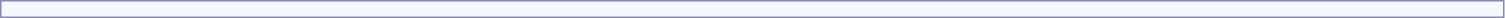<table style="width:66em; border:1px solid #8888aa; background-color:#f7f8ff; padding:5px; font-size:95%; margin: 0px 12px 12px 0px;">
</table>
